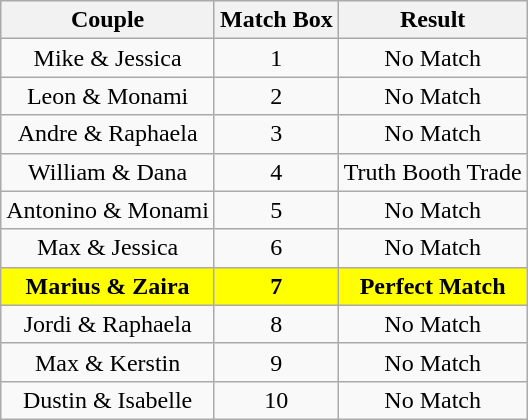<table class="wikitable" style="text-align:center;">
<tr valign="bottom">
<th>Couple</th>
<th>Match Box</th>
<th>Result</th>
</tr>
<tr valign="top">
<td>Mike & Jessica</td>
<td>1</td>
<td>No Match</td>
</tr>
<tr>
<td>Leon & Monami</td>
<td>2</td>
<td>No Match</td>
</tr>
<tr>
<td>Andre & Raphaela</td>
<td>3</td>
<td>No Match</td>
</tr>
<tr>
<td>William & Dana</td>
<td>4</td>
<td>Truth Booth Trade</td>
</tr>
<tr>
<td>Antonino & Monami</td>
<td>5</td>
<td>No Match</td>
</tr>
<tr>
<td>Max & Jessica</td>
<td>6</td>
<td>No Match</td>
</tr>
<tr>
<td style="background:yellow"><strong>Marius & Zaira</strong></td>
<td style="background:yellow"><strong>7</strong></td>
<td style="background:yellow"><strong>Perfect Match</strong></td>
</tr>
<tr>
<td>Jordi & Raphaela</td>
<td>8</td>
<td>No Match</td>
</tr>
<tr>
<td>Max & Kerstin</td>
<td>9</td>
<td>No Match</td>
</tr>
<tr>
<td>Dustin & Isabelle</td>
<td>10</td>
<td>No Match</td>
</tr>
</table>
